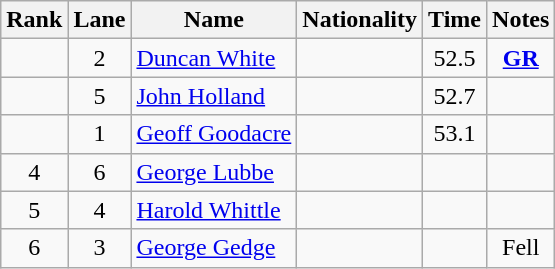<table class="wikitable sortable" style=" text-align:center">
<tr>
<th>Rank</th>
<th>Lane</th>
<th>Name</th>
<th>Nationality</th>
<th>Time</th>
<th>Notes</th>
</tr>
<tr>
<td></td>
<td>2</td>
<td align=left><a href='#'>Duncan White</a></td>
<td align=left></td>
<td>52.5</td>
<td><strong><a href='#'>GR</a></strong></td>
</tr>
<tr>
<td></td>
<td>5</td>
<td align=left><a href='#'>John Holland</a></td>
<td align=left></td>
<td>52.7</td>
<td></td>
</tr>
<tr>
<td></td>
<td>1</td>
<td align=left><a href='#'>Geoff Goodacre</a></td>
<td align=left></td>
<td>53.1</td>
<td></td>
</tr>
<tr>
<td>4</td>
<td>6</td>
<td align=left><a href='#'>George Lubbe</a></td>
<td align=left></td>
<td></td>
<td></td>
</tr>
<tr>
<td>5</td>
<td>4</td>
<td align=left><a href='#'>Harold Whittle</a></td>
<td align=left></td>
<td></td>
<td></td>
</tr>
<tr>
<td>6</td>
<td>3</td>
<td align=left><a href='#'>George Gedge</a></td>
<td align=left></td>
<td></td>
<td>Fell</td>
</tr>
</table>
